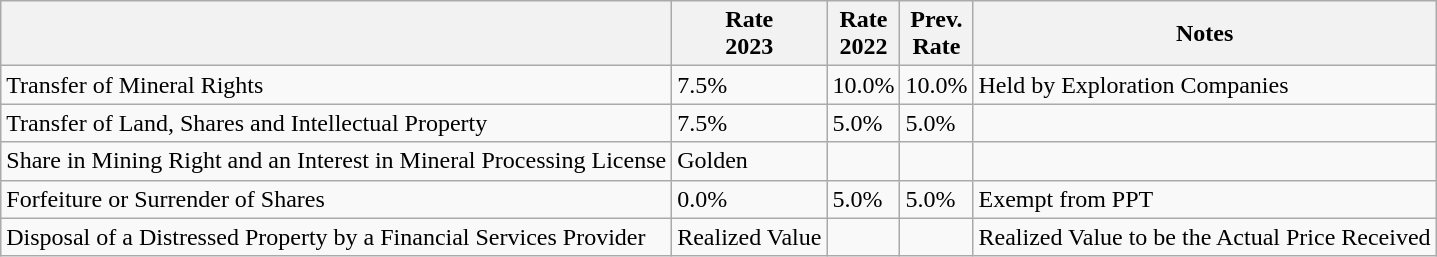<table class="wikitable">
<tr>
<th></th>
<th>Rate<br>2023</th>
<th>Rate<br>2022</th>
<th>Prev.<br>Rate</th>
<th>Notes</th>
</tr>
<tr>
<td>Transfer of Mineral Rights</td>
<td>7.5%</td>
<td>10.0%</td>
<td>10.0%</td>
<td>Held by Exploration Companies</td>
</tr>
<tr>
<td>Transfer of Land, Shares and Intellectual Property</td>
<td>7.5%</td>
<td>5.0%</td>
<td>5.0%</td>
<td></td>
</tr>
<tr>
<td>Share in Mining Right and an Interest in Mineral Processing License</td>
<td>Golden</td>
<td></td>
<td></td>
<td></td>
</tr>
<tr>
<td>Forfeiture or Surrender of Shares</td>
<td>0.0%</td>
<td>5.0%</td>
<td>5.0%</td>
<td>Exempt from PPT</td>
</tr>
<tr>
<td>Disposal of a Distressed Property by a Financial Services Provider</td>
<td>Realized Value</td>
<td></td>
<td></td>
<td>Realized Value to be the Actual Price Received</td>
</tr>
</table>
